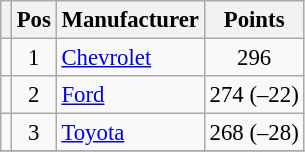<table class="wikitable" style="font-size: 95%">
<tr>
<th></th>
<th>Pos</th>
<th>Manufacturer</th>
<th>Points</th>
</tr>
<tr>
<td align="left"></td>
<td style="text-align:center;">1</td>
<td><a href='#'>Chevrolet</a></td>
<td style="text-align:center;">296</td>
</tr>
<tr>
<td align="left"></td>
<td style="text-align:center;">2</td>
<td><a href='#'>Ford</a></td>
<td style="text-align:center;">274 (–22)</td>
</tr>
<tr>
<td align="left"></td>
<td style="text-align:center;">3</td>
<td><a href='#'>Toyota</a></td>
<td style="text-align:center;">268 (–28)</td>
</tr>
<tr class="sortbottom">
</tr>
</table>
